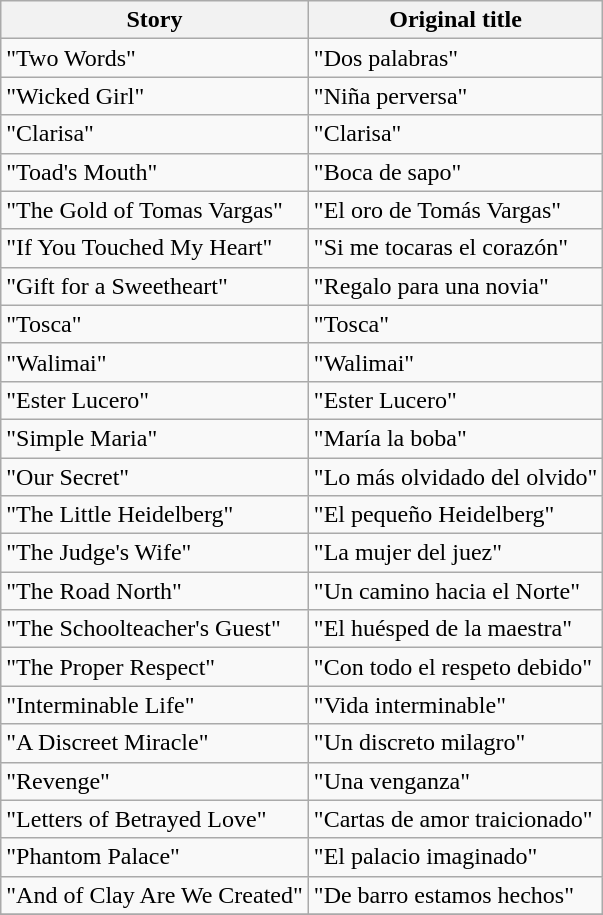<table class="wikitable">
<tr>
<th><strong>Story</strong></th>
<th><strong>Original title</strong></th>
</tr>
<tr>
<td>"Two Words"</td>
<td>"Dos palabras"</td>
</tr>
<tr>
<td>"Wicked Girl"</td>
<td>"Niña perversa"</td>
</tr>
<tr>
<td>"Clarisa"</td>
<td>"Clarisa"</td>
</tr>
<tr>
<td>"Toad's Mouth"</td>
<td>"Boca de sapo"</td>
</tr>
<tr>
<td>"The Gold of Tomas Vargas"</td>
<td>"El oro de Tomás Vargas"</td>
</tr>
<tr>
<td>"If You Touched My Heart"</td>
<td>"Si me tocaras el corazón"</td>
</tr>
<tr>
<td>"Gift for a Sweetheart"</td>
<td>"Regalo para una novia"</td>
</tr>
<tr>
<td>"Tosca"</td>
<td>"Tosca"</td>
</tr>
<tr>
<td>"Walimai"</td>
<td>"Walimai"</td>
</tr>
<tr>
<td>"Ester Lucero"</td>
<td>"Ester Lucero"</td>
</tr>
<tr>
<td>"Simple Maria"</td>
<td>"María la boba"</td>
</tr>
<tr>
<td>"Our Secret"</td>
<td>"Lo más olvidado del olvido"</td>
</tr>
<tr>
<td>"The Little Heidelberg"</td>
<td>"El pequeño Heidelberg"</td>
</tr>
<tr>
<td>"The Judge's Wife"</td>
<td>"La mujer del juez"</td>
</tr>
<tr>
<td>"The Road North"</td>
<td>"Un camino hacia el Norte"</td>
</tr>
<tr>
<td>"The Schoolteacher's Guest"</td>
<td>"El huésped de la maestra"</td>
</tr>
<tr>
<td>"The Proper Respect"</td>
<td>"Con todo el respeto debido"</td>
</tr>
<tr>
<td>"Interminable Life"</td>
<td>"Vida interminable"</td>
</tr>
<tr>
<td>"A Discreet Miracle"</td>
<td>"Un discreto milagro"</td>
</tr>
<tr>
<td>"Revenge"</td>
<td>"Una venganza"</td>
</tr>
<tr>
<td>"Letters of Betrayed Love"</td>
<td>"Cartas de amor traicionado"</td>
</tr>
<tr>
<td>"Phantom Palace"</td>
<td>"El palacio imaginado"</td>
</tr>
<tr>
<td>"And of Clay Are We Created"</td>
<td>"De barro estamos hechos"</td>
</tr>
<tr>
</tr>
</table>
